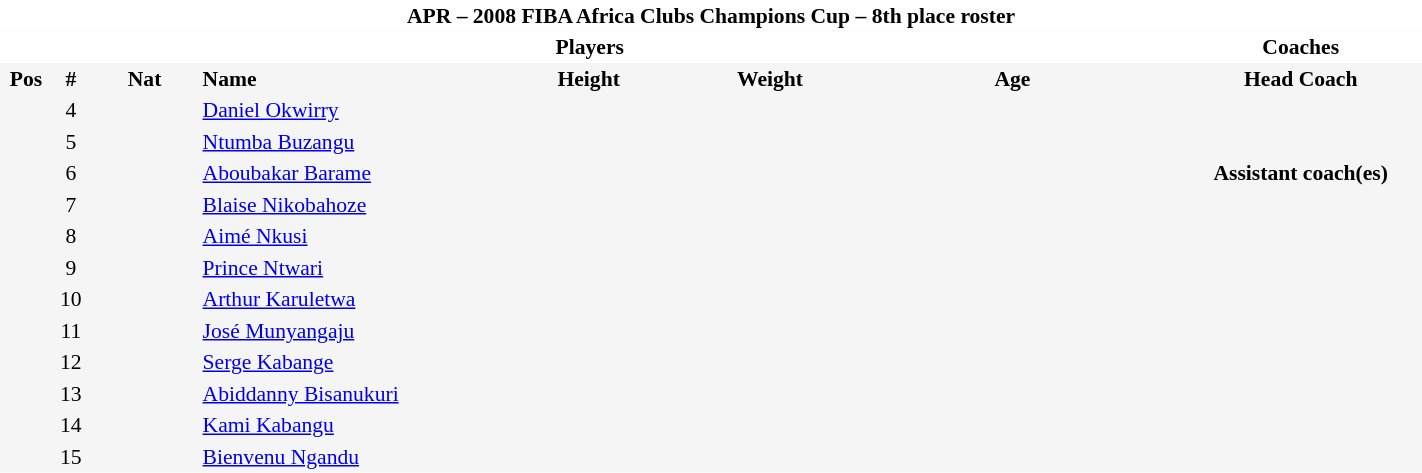<table border=0 cellpadding=2 cellspacing=0  |- bgcolor=#f5f5f5 style="text-align:center; font-size:90%;" width=75%>
<tr>
<td colspan="8" style="background: white; color: black"><strong>APR – 2008 FIBA Africa Clubs Champions Cup – 8th place roster</strong></td>
</tr>
<tr>
<td colspan="7" style="background: white; color: black"><strong>Players</strong></td>
<td style="background: white; color: black"><strong>Coaches</strong></td>
</tr>
<tr style="background=#f5f5f5; color: black">
<th width=5px>Pos</th>
<th width=5px>#</th>
<th width=50px>Nat</th>
<th width=135px align=left>Name</th>
<th width=100px>Height</th>
<th width=70px>Weight</th>
<th width=160px>Age</th>
<th width=115px>Head Coach</th>
</tr>
<tr>
<td></td>
<td>4</td>
<td></td>
<td align=left><a href='#'>Daniel Okwirry</a></td>
<td></td>
<td></td>
<td><span></span></td>
<td align=left></td>
</tr>
<tr>
<td></td>
<td>5</td>
<td></td>
<td align=left><a href='#'>Ntumba Buzangu</a></td>
<td></td>
<td></td>
<td><span></span></td>
</tr>
<tr>
<td></td>
<td>6</td>
<td></td>
<td align=left><a href='#'>Aboubakar Barame</a></td>
<td></td>
<td></td>
<td><span></span></td>
<td><strong>Assistant coach(es)</strong></td>
</tr>
<tr>
<td></td>
<td>7</td>
<td></td>
<td align=left><a href='#'>Blaise Nikobahoze</a></td>
<td></td>
<td></td>
<td><span></span></td>
</tr>
<tr>
<td></td>
<td>8</td>
<td></td>
<td align=left><a href='#'>Aimé Nkusi</a></td>
<td></td>
<td></td>
<td><span></span></td>
<td align=left></td>
</tr>
<tr>
<td></td>
<td>9</td>
<td></td>
<td align=left><a href='#'>Prince Ntwari</a></td>
<td></td>
<td></td>
<td><span></span></td>
<td align=left></td>
</tr>
<tr>
<td></td>
<td>10</td>
<td></td>
<td align=left><a href='#'>Arthur Karuletwa</a></td>
<td></td>
<td></td>
<td><span></span></td>
</tr>
<tr>
<td></td>
<td>11</td>
<td></td>
<td align=left><a href='#'>José Munyangaju</a></td>
<td></td>
<td></td>
<td><span></span></td>
</tr>
<tr>
<td></td>
<td>12</td>
<td></td>
<td align=left><a href='#'>Serge Kabange</a></td>
<td></td>
<td></td>
<td><span></span></td>
</tr>
<tr>
<td></td>
<td>13</td>
<td></td>
<td align=left><a href='#'>Abiddanny Bisanukuri</a></td>
<td></td>
<td></td>
<td><span></span></td>
</tr>
<tr>
<td></td>
<td>14</td>
<td></td>
<td align=left><a href='#'>Kami Kabangu</a></td>
<td></td>
<td></td>
<td><span></span></td>
</tr>
<tr>
<td></td>
<td>15</td>
<td></td>
<td align=left><a href='#'>Bienvenu Ngandu</a></td>
<td></td>
<td></td>
<td><span></span></td>
</tr>
</table>
